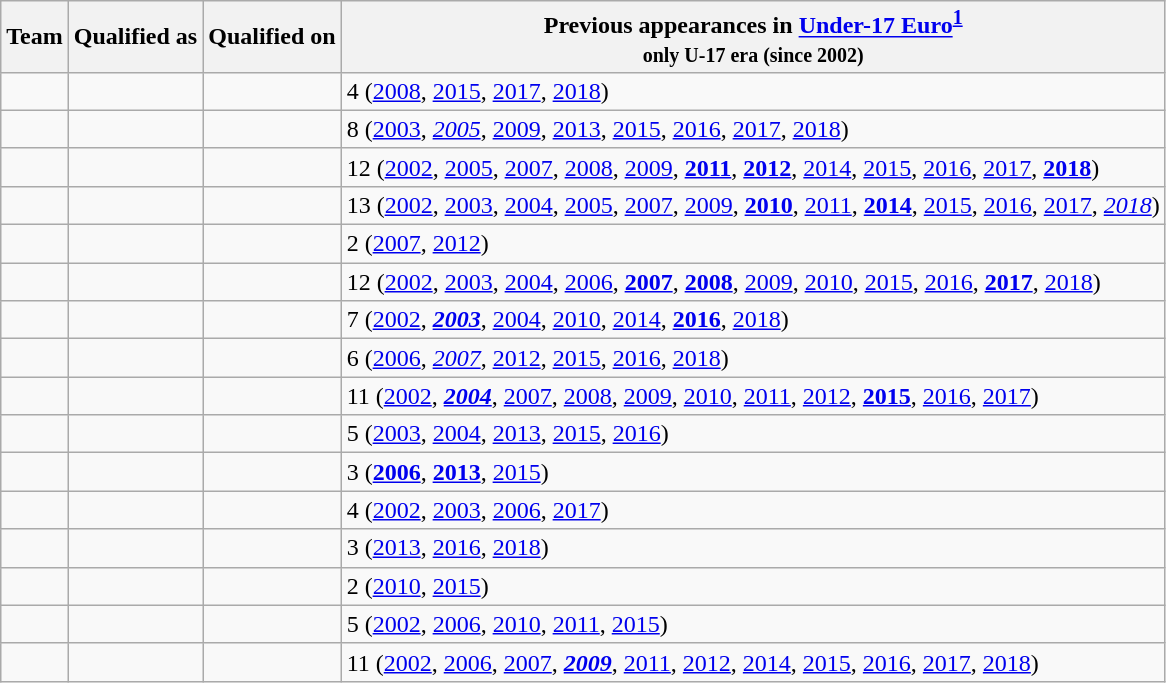<table class="wikitable sortable">
<tr>
<th>Team</th>
<th>Qualified as</th>
<th>Qualified on</th>
<th data-sort-type="number">Previous appearances in <a href='#'>Under-17 Euro</a><sup><strong><a href='#'>1</a></strong></sup><br><small>only U-17 era (since 2002)</small></th>
</tr>
<tr>
<td></td>
<td></td>
<td></td>
<td>4 (<a href='#'>2008</a>, <a href='#'>2015</a>, <a href='#'>2017</a>, <a href='#'>2018</a>)</td>
</tr>
<tr>
<td></td>
<td></td>
<td></td>
<td>8 (<a href='#'>2003</a>, <em><a href='#'>2005</a></em>, <a href='#'>2009</a>, <a href='#'>2013</a>, <a href='#'>2015</a>, <a href='#'>2016</a>, <a href='#'>2017</a>, <a href='#'>2018</a>)</td>
</tr>
<tr>
<td></td>
<td></td>
<td></td>
<td>12 (<a href='#'>2002</a>, <a href='#'>2005</a>, <a href='#'>2007</a>, <a href='#'>2008</a>, <a href='#'>2009</a>, <strong><a href='#'>2011</a></strong>, <strong><a href='#'>2012</a></strong>, <a href='#'>2014</a>, <a href='#'>2015</a>, <a href='#'>2016</a>, <a href='#'>2017</a>, <strong><a href='#'>2018</a></strong>)</td>
</tr>
<tr>
<td></td>
<td></td>
<td></td>
<td>13 (<a href='#'>2002</a>, <a href='#'>2003</a>, <a href='#'>2004</a>, <a href='#'>2005</a>, <a href='#'>2007</a>, <a href='#'>2009</a>, <strong><a href='#'>2010</a></strong>, <a href='#'>2011</a>, <strong><a href='#'>2014</a></strong>, <a href='#'>2015</a>, <a href='#'>2016</a>, <a href='#'>2017</a>, <em><a href='#'>2018</a></em>)</td>
</tr>
<tr>
<td></td>
<td></td>
<td></td>
<td>2 (<a href='#'>2007</a>, <a href='#'>2012</a>)</td>
</tr>
<tr>
<td></td>
<td></td>
<td></td>
<td>12 (<a href='#'>2002</a>, <a href='#'>2003</a>, <a href='#'>2004</a>, <a href='#'>2006</a>, <strong><a href='#'>2007</a></strong>, <strong><a href='#'>2008</a></strong>, <a href='#'>2009</a>, <a href='#'>2010</a>, <a href='#'>2015</a>, <a href='#'>2016</a>, <strong><a href='#'>2017</a></strong>, <a href='#'>2018</a>)</td>
</tr>
<tr>
<td></td>
<td></td>
<td></td>
<td>7 (<a href='#'>2002</a>, <strong><em><a href='#'>2003</a></em></strong>, <a href='#'>2004</a>, <a href='#'>2010</a>, <a href='#'>2014</a>, <strong><a href='#'>2016</a></strong>, <a href='#'>2018</a>)</td>
</tr>
<tr>
<td></td>
<td></td>
<td></td>
<td>6 (<a href='#'>2006</a>, <em><a href='#'>2007</a></em>, <a href='#'>2012</a>, <a href='#'>2015</a>, <a href='#'>2016</a>, <a href='#'>2018</a>)</td>
</tr>
<tr>
<td></td>
<td></td>
<td></td>
<td>11 (<a href='#'>2002</a>, <strong><em><a href='#'>2004</a></em></strong>, <a href='#'>2007</a>, <a href='#'>2008</a>, <a href='#'>2009</a>, <a href='#'>2010</a>, <a href='#'>2011</a>, <a href='#'>2012</a>, <strong><a href='#'>2015</a></strong>, <a href='#'>2016</a>, <a href='#'>2017</a>)</td>
</tr>
<tr>
<td></td>
<td></td>
<td></td>
<td>5 (<a href='#'>2003</a>, <a href='#'>2004</a>, <a href='#'>2013</a>, <a href='#'>2015</a>, <a href='#'>2016</a>)</td>
</tr>
<tr>
<td></td>
<td></td>
<td></td>
<td>3 (<strong><a href='#'>2006</a></strong>, <strong><a href='#'>2013</a></strong>, <a href='#'>2015</a>)</td>
</tr>
<tr>
<td></td>
<td></td>
<td></td>
<td>4 (<a href='#'>2002</a>, <a href='#'>2003</a>, <a href='#'>2006</a>, <a href='#'>2017</a>)</td>
</tr>
<tr>
<td></td>
<td></td>
<td></td>
<td>3 (<a href='#'>2013</a>, <a href='#'>2016</a>, <a href='#'>2018</a>)</td>
</tr>
<tr>
<td></td>
<td></td>
<td></td>
<td>2 (<a href='#'>2010</a>, <a href='#'>2015</a>)</td>
</tr>
<tr>
<td></td>
<td></td>
<td></td>
<td>5 (<a href='#'>2002</a>, <a href='#'>2006</a>, <a href='#'>2010</a>, <a href='#'>2011</a>, <a href='#'>2015</a>)</td>
</tr>
<tr>
<td></td>
<td></td>
<td></td>
<td>11 (<a href='#'>2002</a>, <a href='#'>2006</a>, <a href='#'>2007</a>, <strong><em><a href='#'>2009</a></em></strong>, <a href='#'>2011</a>, <a href='#'>2012</a>, <a href='#'>2014</a>, <a href='#'>2015</a>, <a href='#'>2016</a>, <a href='#'>2017</a>, <a href='#'>2018</a>)</td>
</tr>
</table>
